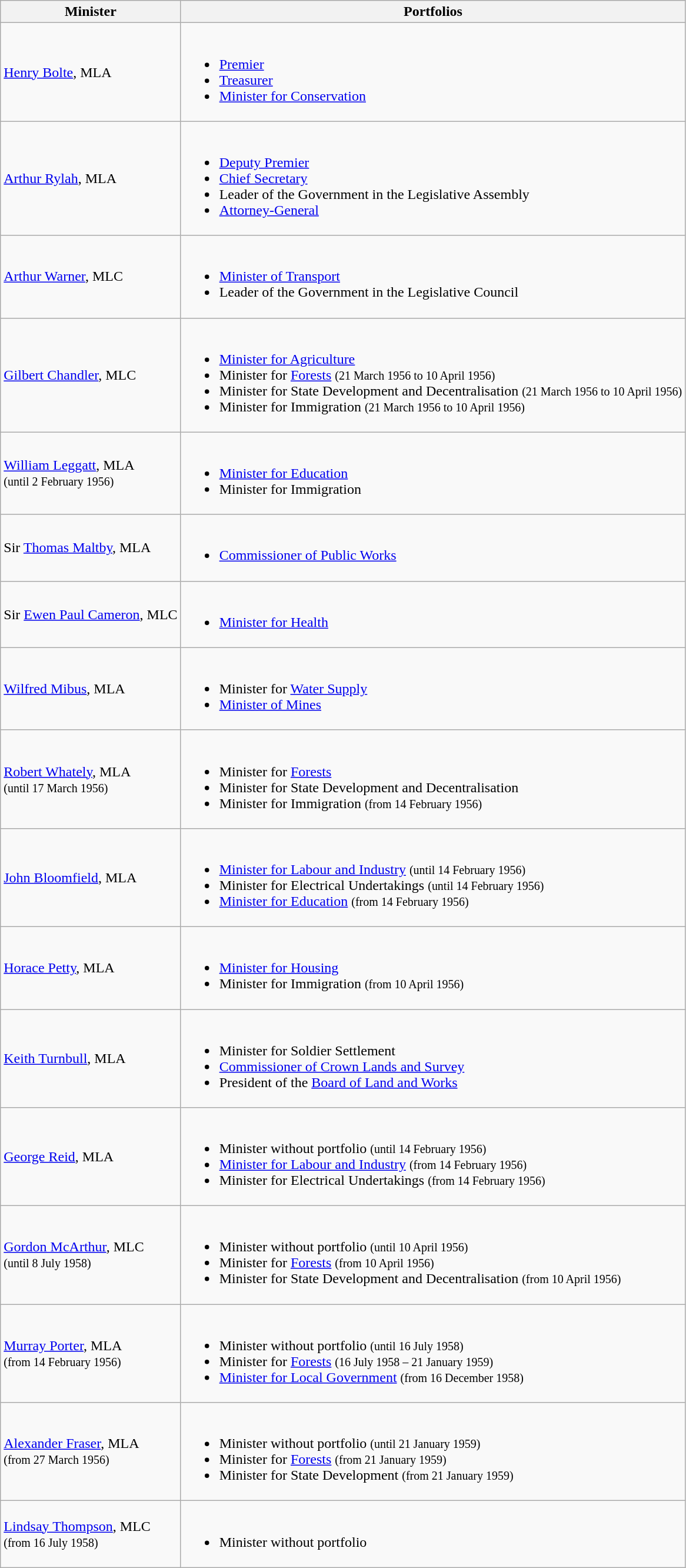<table class="wikitable">
<tr>
<th>Minister</th>
<th>Portfolios</th>
</tr>
<tr>
<td><a href='#'>Henry Bolte</a>, MLA</td>
<td><br><ul><li><a href='#'>Premier</a></li><li><a href='#'>Treasurer</a></li><li><a href='#'>Minister for Conservation</a></li></ul></td>
</tr>
<tr>
<td><a href='#'>Arthur Rylah</a>, MLA</td>
<td><br><ul><li><a href='#'>Deputy Premier</a></li><li><a href='#'>Chief Secretary</a></li><li>Leader of the Government in the Legislative Assembly</li><li><a href='#'>Attorney-General</a></li></ul></td>
</tr>
<tr>
<td><a href='#'>Arthur Warner</a>, MLC</td>
<td><br><ul><li><a href='#'>Minister of Transport</a></li><li>Leader of the Government in the Legislative Council</li></ul></td>
</tr>
<tr>
<td><a href='#'>Gilbert Chandler</a>, MLC</td>
<td><br><ul><li><a href='#'>Minister for Agriculture</a></li><li>Minister for <a href='#'>Forests</a> <small>(21 March 1956 to 10 April 1956)</small></li><li>Minister for State Development and Decentralisation <small>(21 March 1956 to 10 April 1956)</small></li><li>Minister for Immigration <small>(21 March 1956 to 10 April 1956)</small></li></ul></td>
</tr>
<tr>
<td><a href='#'>William Leggatt</a>, MLA<br><small>(until 2 February 1956)</small></td>
<td><br><ul><li><a href='#'>Minister for Education</a></li><li>Minister for Immigration</li></ul></td>
</tr>
<tr>
<td>Sir <a href='#'>Thomas Maltby</a>, MLA</td>
<td><br><ul><li><a href='#'>Commissioner of Public Works</a></li></ul></td>
</tr>
<tr>
<td>Sir <a href='#'>Ewen Paul Cameron</a>, MLC</td>
<td><br><ul><li><a href='#'>Minister for Health</a></li></ul></td>
</tr>
<tr>
<td><a href='#'>Wilfred Mibus</a>, MLA</td>
<td><br><ul><li>Minister for <a href='#'>Water Supply</a></li><li><a href='#'>Minister of Mines</a></li></ul></td>
</tr>
<tr>
<td><a href='#'>Robert Whately</a>, MLA<br><small>(until 17 March 1956)</small></td>
<td><br><ul><li>Minister for <a href='#'>Forests</a></li><li>Minister for State Development and Decentralisation</li><li>Minister for Immigration <small>(from 14 February 1956)</small></li></ul></td>
</tr>
<tr>
<td><a href='#'>John Bloomfield</a>, MLA</td>
<td><br><ul><li><a href='#'>Minister for Labour and Industry</a> <small>(until 14 February 1956)</small></li><li>Minister for Electrical Undertakings <small>(until 14 February 1956)</small></li><li><a href='#'>Minister for Education</a> <small>(from 14 February 1956)</small></li></ul></td>
</tr>
<tr>
<td><a href='#'>Horace Petty</a>, MLA</td>
<td><br><ul><li><a href='#'>Minister for Housing</a></li><li>Minister for Immigration <small>(from 10 April 1956)</small></li></ul></td>
</tr>
<tr>
<td><a href='#'>Keith Turnbull</a>, MLA</td>
<td><br><ul><li>Minister for Soldier Settlement</li><li><a href='#'>Commissioner of Crown Lands and Survey</a></li><li>President of the <a href='#'>Board of Land and Works</a></li></ul></td>
</tr>
<tr>
<td><a href='#'>George Reid</a>, MLA</td>
<td><br><ul><li>Minister without portfolio <small>(until 14 February 1956)</small></li><li><a href='#'>Minister for Labour and Industry</a> <small>(from 14 February 1956)</small></li><li>Minister for Electrical Undertakings <small>(from 14 February 1956)</small></li></ul></td>
</tr>
<tr>
<td><a href='#'>Gordon McArthur</a>, MLC<br><small>(until 8 July 1958)</small></td>
<td><br><ul><li>Minister without portfolio <small>(until 10 April 1956)</small></li><li>Minister for <a href='#'>Forests</a> <small>(from 10 April 1956)</small></li><li>Minister for State Development and Decentralisation <small>(from 10 April 1956)</small></li></ul></td>
</tr>
<tr>
<td><a href='#'>Murray Porter</a>, MLA<br><small>(from 14 February 1956)</small></td>
<td><br><ul><li>Minister without portfolio <small>(until 16 July 1958)</small></li><li>Minister for <a href='#'>Forests</a> <small>(16 July 1958 – 21 January 1959)</small></li><li><a href='#'>Minister for Local Government</a> <small>(from 16 December 1958)</small></li></ul></td>
</tr>
<tr>
<td><a href='#'>Alexander Fraser</a>, MLA<br><small>(from 27 March 1956)</small></td>
<td><br><ul><li>Minister without portfolio <small>(until 21 January 1959)</small></li><li>Minister for <a href='#'>Forests</a> <small>(from 21 January 1959)</small></li><li>Minister for State Development <small>(from 21 January 1959)</small></li></ul></td>
</tr>
<tr>
<td><a href='#'>Lindsay Thompson</a>, MLC<br><small>(from 16 July 1958)</small></td>
<td><br><ul><li>Minister without portfolio</li></ul></td>
</tr>
</table>
